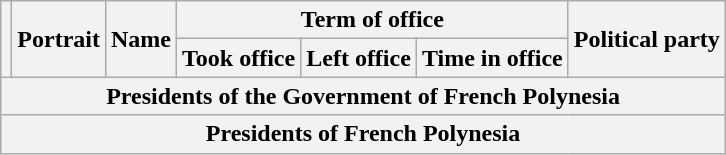<table class="wikitable" style="text-align:center;">
<tr>
<th rowspan=2></th>
<th rowspan=2>Portrait</th>
<th rowspan=2>Name<br></th>
<th colspan=3>Term of office</th>
<th rowspan=2>Political party</th>
</tr>
<tr>
<th>Took office</th>
<th>Left office</th>
<th>Time in office</th>
</tr>
<tr style="text-align:center";>
<th colspan=7>Presidents of the Government of French Polynesia<br>


</th>
</tr>
<tr style="text-align:center";>
<th colspan=7>Presidents of French Polynesia<br>













</th>
</tr>
</table>
